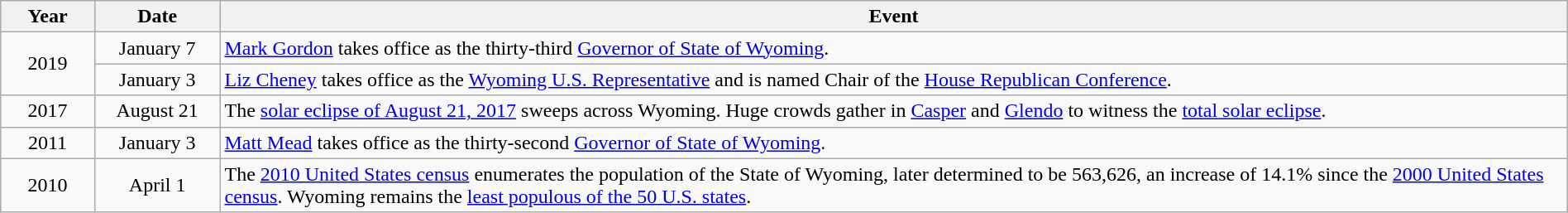<table class="wikitable" style="width:100%;">
<tr>
<th style="width:6%">Year</th>
<th style="width:8%">Date</th>
<th style="width:86%">Event</th>
</tr>
<tr>
<td align=center rowspan=2>2019</td>
<td align=center>January 7</td>
<td><a href='#'>Mark Gordon</a> takes office as the thirty-third <a href='#'>Governor of State of Wyoming</a>.</td>
</tr>
<tr>
<td align=center>January 3</td>
<td><a href='#'>Liz Cheney</a> takes office as the <a href='#'>Wyoming U.S. Representative</a> and is named Chair of the <a href='#'>House Republican Conference</a>.</td>
</tr>
<tr>
<td align=center rowspan=1>2017</td>
<td align=center>August 21</td>
<td>The <a href='#'>solar eclipse of August 21, 2017</a> sweeps across Wyoming.  Huge crowds gather in <a href='#'>Casper</a> and <a href='#'>Glendo</a> to witness the <a href='#'>total solar eclipse</a>.</td>
</tr>
<tr>
<td align=center rowspan=1>2011</td>
<td align=center>January 3</td>
<td><a href='#'>Matt Mead</a> takes office as the thirty-second <a href='#'>Governor of State of Wyoming</a>.</td>
</tr>
<tr>
<td align=center rowspan=1>2010</td>
<td align=center>April 1</td>
<td>The <a href='#'>2010 United States census</a> enumerates the population of the State of Wyoming, later determined to be 563,626, an increase of 14.1% since the <a href='#'>2000 United States census</a>. Wyoming remains the <a href='#'>least populous of the 50 U.S. states</a>.</td>
</tr>
</table>
